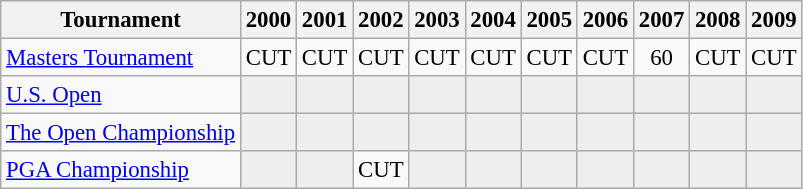<table class="wikitable" style="font-size:95%;text-align:center;">
<tr>
<th>Tournament</th>
<th>2000</th>
<th>2001</th>
<th>2002</th>
<th>2003</th>
<th>2004</th>
<th>2005</th>
<th>2006</th>
<th>2007</th>
<th>2008</th>
<th>2009</th>
</tr>
<tr>
<td align=left><a href='#'>Masters Tournament</a></td>
<td>CUT</td>
<td>CUT</td>
<td>CUT</td>
<td>CUT</td>
<td>CUT</td>
<td>CUT</td>
<td>CUT</td>
<td>60</td>
<td>CUT</td>
<td>CUT</td>
</tr>
<tr>
<td align=left><a href='#'>U.S. Open</a></td>
<td style="background:#eeeeee;"></td>
<td style="background:#eeeeee;"></td>
<td style="background:#eeeeee;"></td>
<td style="background:#eeeeee;"></td>
<td style="background:#eeeeee;"></td>
<td style="background:#eeeeee;"></td>
<td style="background:#eeeeee;"></td>
<td style="background:#eeeeee;"></td>
<td style="background:#eeeeee;"></td>
<td style="background:#eeeeee;"></td>
</tr>
<tr>
<td align=left><a href='#'>The Open Championship</a></td>
<td style="background:#eeeeee;"></td>
<td style="background:#eeeeee;"></td>
<td style="background:#eeeeee;"></td>
<td style="background:#eeeeee;"></td>
<td style="background:#eeeeee;"></td>
<td style="background:#eeeeee;"></td>
<td style="background:#eeeeee;"></td>
<td style="background:#eeeeee;"></td>
<td style="background:#eeeeee;"></td>
<td style="background:#eeeeee;"></td>
</tr>
<tr>
<td align=left><a href='#'>PGA Championship</a></td>
<td style="background:#eeeeee;"></td>
<td style="background:#eeeeee;"></td>
<td>CUT</td>
<td style="background:#eeeeee;"></td>
<td style="background:#eeeeee;"></td>
<td style="background:#eeeeee;"></td>
<td style="background:#eeeeee;"></td>
<td style="background:#eeeeee;"></td>
<td style="background:#eeeeee;"></td>
<td style="background:#eeeeee;"></td>
</tr>
</table>
